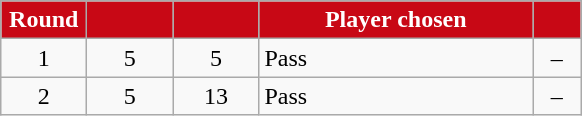<table class="wikitable" style="text-align:left">
<tr>
<th style="background:#C80815; color:white" width="50px">Round</th>
<th style="background:#C80815; color:white" width="50px"></th>
<th style="background:#C80815; color:white" width="50px"></th>
<th style="background:#C80815; color:white" width="175px">Player chosen</th>
<th style="background:#C80815; color:white" width="25px"></th>
</tr>
<tr>
<td style="text-align:center">1</td>
<td style="text-align:center">5</td>
<td style="text-align:center">5</td>
<td>Pass</td>
<td style="text-align:center">–</td>
</tr>
<tr>
<td style="text-align:center">2</td>
<td style="text-align:center">5</td>
<td style="text-align:center">13</td>
<td>Pass</td>
<td style="text-align:center">–</td>
</tr>
</table>
